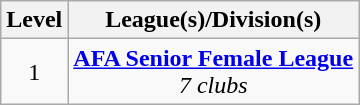<table class="wikitable" style="text-align: center;">
<tr>
<th>Level</th>
<th colspan="12">League(s)/Division(s)</th>
</tr>
<tr>
<td>1</td>
<td colspan="12"><strong><a href='#'>AFA Senior Female League</a></strong><br><em>7 clubs</em></td>
</tr>
</table>
